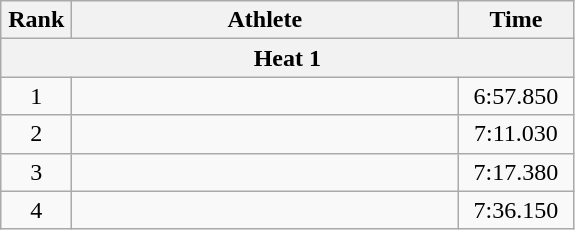<table class=wikitable style="text-align:center">
<tr>
<th width=40>Rank</th>
<th width=250>Athlete</th>
<th width=70>Time</th>
</tr>
<tr>
<th colspan=3>Heat 1</th>
</tr>
<tr>
<td>1</td>
<td style="text-align:left"></td>
<td>6:57.850</td>
</tr>
<tr>
<td>2</td>
<td style="text-align:left"></td>
<td>7:11.030</td>
</tr>
<tr>
<td>3</td>
<td style="text-align:left"></td>
<td>7:17.380</td>
</tr>
<tr>
<td>4</td>
<td style="text-align:left"></td>
<td>7:36.150</td>
</tr>
</table>
